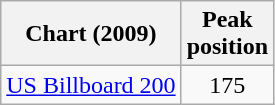<table class="wikitable sortable">
<tr>
<th>Chart (2009)</th>
<th>Peak<br>position</th>
</tr>
<tr>
<td><a href='#'>US Billboard 200</a></td>
<td style="text-align:center;">175</td>
</tr>
</table>
